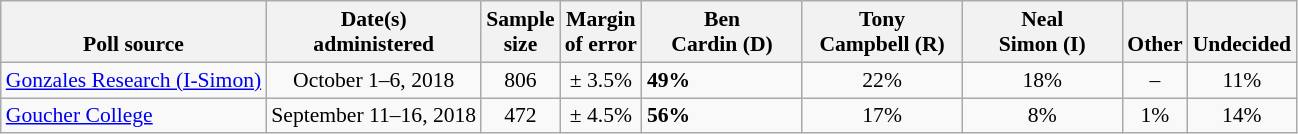<table class="wikitable" style="font-size:90%">
<tr valign=bottom>
<th>Poll source</th>
<th>Date(s)<br>administered</th>
<th>Sample<br>size</th>
<th>Margin<br>of error</th>
<th style="width:100px;">Ben<br>Cardin (D)</th>
<th style="width:100px;">Tony<br>Campbell (R)</th>
<th style="width:100px;">Neal<br>Simon (I)</th>
<th>Other</th>
<th>Undecided</th>
</tr>
<tr>
<td><a href='#'>Gonzales Research (I-Simon)</a></td>
<td align=center>October 1–6, 2018</td>
<td align=center>806</td>
<td align=center>± 3.5%</td>
<td><strong>49%</strong></td>
<td align=center>22%</td>
<td align=center>18%</td>
<td align=center>–</td>
<td align=center>11%</td>
</tr>
<tr>
<td><a href='#'>Goucher College</a></td>
<td align=center>September 11–16, 2018</td>
<td align=center>472</td>
<td align=center>± 4.5%</td>
<td><strong>56%</strong></td>
<td align=center>17%</td>
<td align=center>8%</td>
<td align=center>1%</td>
<td align=center>14%</td>
</tr>
</table>
